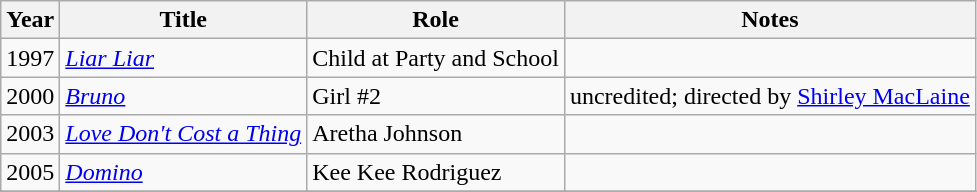<table class="wikitable">
<tr>
<th>Year</th>
<th>Title</th>
<th>Role</th>
<th>Notes</th>
</tr>
<tr>
<td>1997</td>
<td><em><a href='#'>Liar Liar</a></em></td>
<td>Child at Party and School</td>
<td></td>
</tr>
<tr>
<td>2000</td>
<td><em><a href='#'>Bruno</a></em></td>
<td>Girl #2</td>
<td>uncredited; directed by <a href='#'>Shirley MacLaine</a></td>
</tr>
<tr>
<td>2003</td>
<td><em><a href='#'>Love Don't Cost a Thing</a></em></td>
<td>Aretha Johnson</td>
<td></td>
</tr>
<tr>
<td>2005</td>
<td><em><a href='#'>Domino</a></em></td>
<td>Kee Kee Rodriguez</td>
<td></td>
</tr>
<tr>
</tr>
</table>
